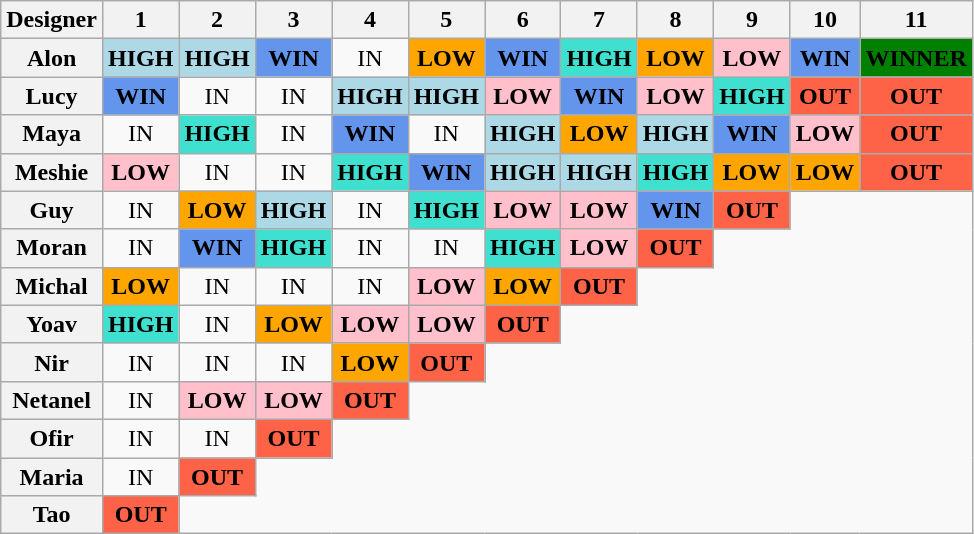<table class="wikitable" style="text-align:center">
<tr>
<th>Designer</th>
<th>1</th>
<th>2</th>
<th>3</th>
<th>4</th>
<th>5</th>
<th>6</th>
<th>7</th>
<th>8</th>
<th>9</th>
<th>10</th>
<th>11</th>
</tr>
<tr>
<th>Alon</th>
<td style="background:lightblue;"><strong>HIGH</strong></td>
<td style="background:lightblue;"><strong>HIGH</strong></td>
<td style="background:cornflowerblue;"><strong>WIN</strong></td>
<td>IN</td>
<td style="background:orange;"><strong>LOW</strong></td>
<td style="background:cornflowerblue;"><strong>WIN</strong></td>
<td style="background:turquoise;"><strong>HIGH</strong></td>
<td style="background:orange;"><strong>LOW</strong></td>
<td style="background:pink;"><strong>LOW</strong></td>
<td style="background:cornflowerblue;"><strong>WIN</strong></td>
<td style="background:green;"><strong>WINNER</strong></td>
</tr>
<tr>
<th>Lucy</th>
<td style="background:cornflowerblue;"><strong>WIN</strong></td>
<td>IN</td>
<td>IN</td>
<td style="background:lightblue;"><strong>HIGH</strong></td>
<td style="background:lightblue;"><strong>HIGH</strong></td>
<td style="background:pink;"><strong>LOW</strong></td>
<td style="background:cornflowerblue;"><strong>WIN</strong></td>
<td style="background:pink;"><strong>LOW</strong></td>
<td style="background:turquoise;"><strong>HIGH</strong></td>
<td style="background:tomato;"><strong>OUT</strong></td>
<td style="background:tomato;"><strong>OUT</strong></td>
</tr>
<tr>
<th>Maya</th>
<td>IN</td>
<td style="background:turquoise;"><strong>HIGH</strong></td>
<td>IN</td>
<td style="background:cornflowerblue;"><strong>WIN</strong></td>
<td>IN</td>
<td style="background:lightblue;"><strong>HIGH</strong></td>
<td style="background:orange;"><strong>LOW</strong></td>
<td style="background:lightblue;"><strong>HIGH</strong></td>
<td style="background:cornflowerblue;"><strong>WIN</strong></td>
<td style="background:pink;"><strong>LOW</strong></td>
<td style="background:tomato;"><strong>OUT</strong></td>
</tr>
<tr>
<th>Meshie</th>
<td style="background:pink;"><strong>LOW</strong></td>
<td>IN</td>
<td>IN</td>
<td style="background:turquoise;"><strong>HIGH</strong></td>
<td style="background:cornflowerblue;"><strong>WIN</strong></td>
<td style="background:lightblue;"><strong>HIGH</strong></td>
<td style="background:lightblue;"><strong>HIGH</strong></td>
<td style="background:turquoise;"><strong>HIGH</strong></td>
<td style="background:orange;"><strong>LOW</strong></td>
<td style="background:orange;"><strong>LOW</strong></td>
<td style="background:tomato;"><strong>OUT</strong></td>
</tr>
<tr>
<th>Guy</th>
<td>IN</td>
<td style="background:orange;"><strong>LOW</strong></td>
<td style="background:lightblue;"><strong>HIGH</strong></td>
<td>IN</td>
<td style="background:turquoise;"><strong>HIGH</strong></td>
<td style="background:pink;"><strong>LOW</strong></td>
<td style="background:pink;"><strong>LOW</strong></td>
<td style="background:cornflowerblue;"><strong>WIN</strong></td>
<td style="background:tomato;"><strong>OUT</strong></td>
</tr>
<tr>
<th>Moran</th>
<td>IN</td>
<td style="background:cornflowerblue;"><strong>WIN</strong></td>
<td style="background:turquoise;"><strong>HIGH</strong></td>
<td>IN</td>
<td>IN</td>
<td style="background:turquoise;"><strong>HIGH</strong></td>
<td style="background:pink;"><strong>LOW</strong></td>
<td style="background:tomato;"><strong>OUT</strong></td>
</tr>
<tr>
<th>Michal</th>
<td style="background:orange;"><strong>LOW</strong></td>
<td>IN</td>
<td>IN</td>
<td>IN</td>
<td style="background:pink;"><strong>LOW</strong></td>
<td style="background:orange;"><strong>LOW</strong></td>
<td style="background:tomato;"><strong>OUT</strong></td>
</tr>
<tr>
<th>Yoav</th>
<td style="background:turquoise;"><strong>HIGH</strong></td>
<td>IN</td>
<td style="background:orange;"><strong>LOW</strong></td>
<td style="background:pink;"><strong>LOW</strong></td>
<td style="background:pink;"><strong>LOW</strong></td>
<td style="background:tomato;"><strong>OUT</strong></td>
</tr>
<tr>
<th>Nir</th>
<td>IN</td>
<td>IN</td>
<td>IN</td>
<td style="background:orange;"><strong>LOW</strong></td>
<td style="background:tomato;"><strong>OUT</strong></td>
</tr>
<tr>
<th>Netanel</th>
<td>IN</td>
<td style="background:pink;"><strong>LOW</strong></td>
<td style="background:pink;"><strong>LOW</strong></td>
<td style="background:tomato;"><strong>OUT</strong></td>
</tr>
<tr>
<th>Ofir</th>
<td>IN</td>
<td>IN</td>
<td style="background:tomato;"><strong>OUT</strong></td>
</tr>
<tr>
<th>Maria</th>
<td>IN</td>
<td style="background:tomato;"><strong>OUT</strong></td>
</tr>
<tr>
<th>Tao</th>
<td style="background:tomato;"><strong>OUT</strong></td>
</tr>
</table>
